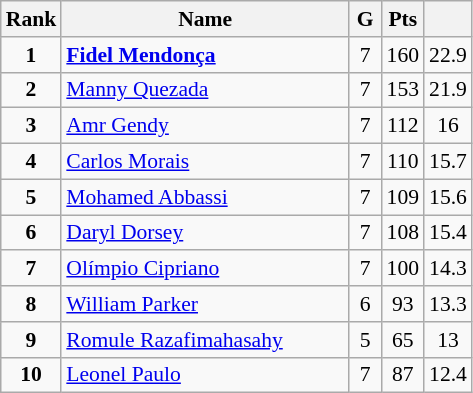<table class="wikitable" style="text-align:center; font-size:90%;">
<tr>
<th width=10px>Rank</th>
<th width=185px>Name</th>
<th width=15px>G</th>
<th width=10px>Pts</th>
<th width=10px></th>
</tr>
<tr>
<td><strong>1</strong></td>
<td align=left> <strong><a href='#'>Fidel Mendonça</a></strong></td>
<td>7</td>
<td>160</td>
<td>22.9</td>
</tr>
<tr>
<td><strong>2</strong></td>
<td align=left> <a href='#'>Manny Quezada</a></td>
<td>7</td>
<td>153</td>
<td>21.9</td>
</tr>
<tr>
<td><strong>3</strong></td>
<td align=left> <a href='#'>Amr Gendy</a></td>
<td>7</td>
<td>112</td>
<td>16</td>
</tr>
<tr>
<td><strong>4</strong></td>
<td align=left> <a href='#'>Carlos Morais</a></td>
<td>7</td>
<td>110</td>
<td>15.7</td>
</tr>
<tr>
<td><strong>5</strong></td>
<td align=left> <a href='#'>Mohamed Abbassi</a></td>
<td>7</td>
<td>109</td>
<td>15.6</td>
</tr>
<tr>
<td><strong>6</strong></td>
<td align=left> <a href='#'>Daryl Dorsey</a></td>
<td>7</td>
<td>108</td>
<td>15.4</td>
</tr>
<tr>
<td><strong>7</strong></td>
<td align=left> <a href='#'>Olímpio Cipriano</a></td>
<td>7</td>
<td>100</td>
<td>14.3</td>
</tr>
<tr>
<td><strong>8</strong></td>
<td align=left> <a href='#'>William Parker</a></td>
<td>6</td>
<td>93</td>
<td>13.3</td>
</tr>
<tr>
<td><strong>9</strong></td>
<td align=left> <a href='#'>Romule Razafimahasahy</a></td>
<td>5</td>
<td>65</td>
<td>13</td>
</tr>
<tr>
<td><strong>10</strong></td>
<td align=left> <a href='#'>Leonel Paulo</a></td>
<td>7</td>
<td>87</td>
<td>12.4</td>
</tr>
</table>
